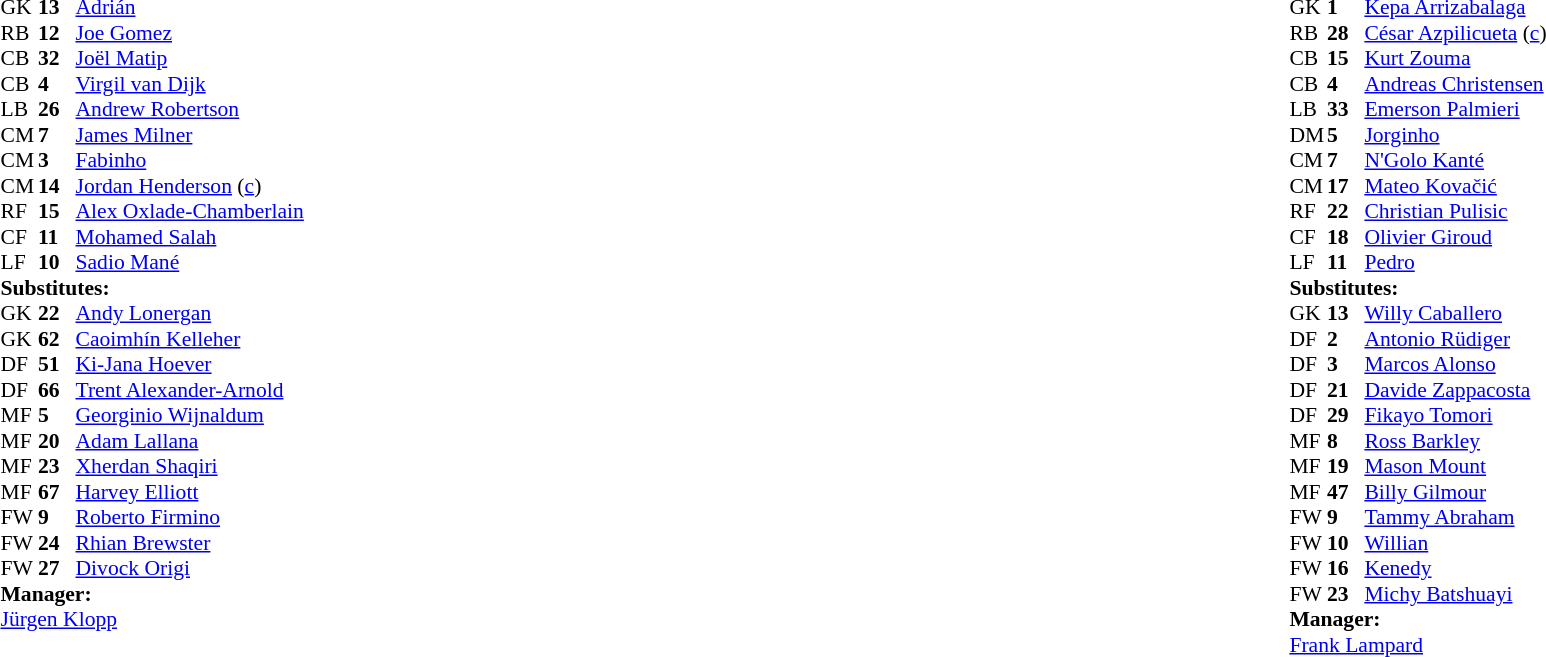<table width="100%">
<tr>
<td valign="top" width="40%"><br><table style="font-size:90%" cellspacing="0" cellpadding="0">
<tr>
<th width=25></th>
<th width=25></th>
</tr>
<tr>
<td>GK</td>
<td><strong>13</strong></td>
<td> <a href='#'>Adrián</a></td>
</tr>
<tr>
<td>RB</td>
<td><strong>12</strong></td>
<td> <a href='#'>Joe Gomez</a></td>
</tr>
<tr>
<td>CB</td>
<td><strong>32</strong></td>
<td> <a href='#'>Joël Matip</a></td>
</tr>
<tr>
<td>CB</td>
<td><strong>4</strong></td>
<td> <a href='#'>Virgil van Dijk</a></td>
</tr>
<tr>
<td>LB</td>
<td><strong>26</strong></td>
<td> <a href='#'>Andrew Robertson</a></td>
<td></td>
<td></td>
</tr>
<tr>
<td>CM</td>
<td><strong>7</strong></td>
<td> <a href='#'>James Milner</a></td>
<td></td>
<td></td>
</tr>
<tr>
<td>CM</td>
<td><strong>3</strong></td>
<td> <a href='#'>Fabinho</a></td>
</tr>
<tr>
<td>CM</td>
<td><strong>14</strong></td>
<td> <a href='#'>Jordan Henderson</a> (<a href='#'>c</a>)</td>
<td></td>
</tr>
<tr>
<td>RF</td>
<td><strong>15</strong></td>
<td> <a href='#'>Alex Oxlade-Chamberlain</a></td>
<td></td>
<td></td>
</tr>
<tr>
<td>CF</td>
<td><strong>11</strong></td>
<td> <a href='#'>Mohamed Salah</a></td>
</tr>
<tr>
<td>LF</td>
<td><strong>10</strong></td>
<td> <a href='#'>Sadio Mané</a></td>
<td></td>
<td></td>
</tr>
<tr>
<td colspan=3><strong>Substitutes:</strong></td>
</tr>
<tr>
<td>GK</td>
<td><strong>22</strong></td>
<td> <a href='#'>Andy Lonergan</a></td>
</tr>
<tr>
<td>GK</td>
<td><strong>62</strong></td>
<td> <a href='#'>Caoimhín Kelleher</a></td>
</tr>
<tr>
<td>DF</td>
<td><strong>51</strong></td>
<td> <a href='#'>Ki-Jana Hoever</a></td>
</tr>
<tr>
<td>DF</td>
<td><strong>66</strong></td>
<td> <a href='#'>Trent Alexander-Arnold</a></td>
<td></td>
<td></td>
</tr>
<tr>
<td>MF</td>
<td><strong>5</strong></td>
<td> <a href='#'>Georginio Wijnaldum</a></td>
<td></td>
<td></td>
</tr>
<tr>
<td>MF</td>
<td><strong>20</strong></td>
<td> <a href='#'>Adam Lallana</a></td>
</tr>
<tr>
<td>MF</td>
<td><strong>23</strong></td>
<td> <a href='#'>Xherdan Shaqiri</a></td>
</tr>
<tr>
<td>MF</td>
<td><strong>67</strong></td>
<td> <a href='#'>Harvey Elliott</a></td>
</tr>
<tr>
<td>FW</td>
<td><strong>9</strong></td>
<td> <a href='#'>Roberto Firmino</a></td>
<td></td>
<td></td>
</tr>
<tr>
<td>FW</td>
<td><strong>24</strong></td>
<td> <a href='#'>Rhian Brewster</a></td>
</tr>
<tr>
<td>FW</td>
<td><strong>27</strong></td>
<td> <a href='#'>Divock Origi</a></td>
<td></td>
<td></td>
</tr>
<tr>
<td colspan=3><strong>Manager:</strong></td>
</tr>
<tr>
<td colspan=3> <a href='#'>Jürgen Klopp</a></td>
</tr>
</table>
</td>
<td valign="top"></td>
<td valign="top" width="50%"><br><table style="font-size:90%; margin:auto" cellspacing="0" cellpadding="0">
<tr>
<th width=25></th>
<th width=25></th>
</tr>
<tr>
<td>GK</td>
<td><strong>1</strong></td>
<td> <a href='#'>Kepa Arrizabalaga</a></td>
</tr>
<tr>
<td>RB</td>
<td><strong>28</strong></td>
<td> <a href='#'>César Azpilicueta</a> (<a href='#'>c</a>)</td>
<td></td>
</tr>
<tr>
<td>CB</td>
<td><strong>15</strong></td>
<td> <a href='#'>Kurt Zouma</a></td>
</tr>
<tr>
<td>CB</td>
<td><strong>4</strong></td>
<td> <a href='#'>Andreas Christensen</a></td>
<td></td>
<td></td>
</tr>
<tr>
<td>LB</td>
<td><strong>33</strong></td>
<td> <a href='#'>Emerson Palmieri</a></td>
</tr>
<tr>
<td>DM</td>
<td><strong>5</strong></td>
<td> <a href='#'>Jorginho</a></td>
</tr>
<tr>
<td>CM</td>
<td><strong>7</strong></td>
<td> <a href='#'>N'Golo Kanté</a></td>
</tr>
<tr>
<td>CM</td>
<td><strong>17</strong></td>
<td> <a href='#'>Mateo Kovačić</a></td>
<td></td>
<td></td>
</tr>
<tr>
<td>RF</td>
<td><strong>22</strong></td>
<td> <a href='#'>Christian Pulisic</a></td>
<td></td>
<td></td>
</tr>
<tr>
<td>CF</td>
<td><strong>18</strong></td>
<td> <a href='#'>Olivier Giroud</a></td>
<td></td>
<td></td>
</tr>
<tr>
<td>LF</td>
<td><strong>11</strong></td>
<td> <a href='#'>Pedro</a></td>
</tr>
<tr>
<td colspan=3><strong>Substitutes:</strong></td>
</tr>
<tr>
<td>GK</td>
<td><strong>13</strong></td>
<td> <a href='#'>Willy Caballero</a></td>
</tr>
<tr>
<td>DF</td>
<td><strong>2</strong></td>
<td> <a href='#'>Antonio Rüdiger</a></td>
</tr>
<tr>
<td>DF</td>
<td><strong>3</strong></td>
<td> <a href='#'>Marcos Alonso</a></td>
</tr>
<tr>
<td>DF</td>
<td><strong>21</strong></td>
<td> <a href='#'>Davide Zappacosta</a></td>
</tr>
<tr>
<td>DF</td>
<td><strong>29</strong></td>
<td> <a href='#'>Fikayo Tomori</a></td>
<td></td>
<td></td>
</tr>
<tr>
<td>MF</td>
<td><strong>8</strong></td>
<td> <a href='#'>Ross Barkley</a></td>
<td></td>
<td></td>
</tr>
<tr>
<td>MF</td>
<td><strong>19</strong></td>
<td> <a href='#'>Mason Mount</a></td>
<td></td>
<td></td>
</tr>
<tr>
<td>MF</td>
<td><strong>47</strong></td>
<td> <a href='#'>Billy Gilmour</a></td>
</tr>
<tr>
<td>FW</td>
<td><strong>9</strong></td>
<td> <a href='#'>Tammy Abraham</a></td>
<td></td>
<td></td>
</tr>
<tr>
<td>FW</td>
<td><strong>10</strong></td>
<td> <a href='#'>Willian</a></td>
</tr>
<tr>
<td>FW</td>
<td><strong>16</strong></td>
<td> <a href='#'>Kenedy</a></td>
</tr>
<tr>
<td>FW</td>
<td><strong>23</strong></td>
<td> <a href='#'>Michy Batshuayi</a></td>
</tr>
<tr>
<td colspan=3><strong>Manager:</strong></td>
</tr>
<tr>
<td colspan=3> <a href='#'>Frank Lampard</a></td>
</tr>
</table>
</td>
</tr>
</table>
